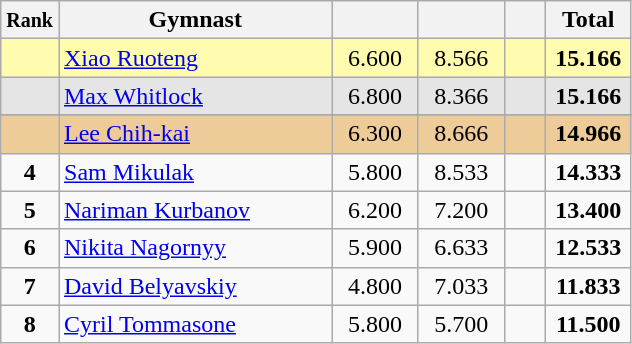<table style="text-align:center;" class="wikitable sortable">
<tr>
<th scope="col" style="width:15px;"><small>Rank</small></th>
<th scope="col" style="width:175px;">Gymnast</th>
<th scope="col" style="width:50px;"><small></small></th>
<th scope="col" style="width:50px;"><small></small></th>
<th scope="col" style="width:20px;"><small></small></th>
<th scope="col" style="width:50px;">Total</th>
</tr>
<tr style="background:#fffcaf;">
<td scope="row" style="text-align:center"><strong></strong></td>
<td style="text-align:left;"> <a href='#'>Xiao Ruoteng</a></td>
<td>6.600</td>
<td>8.566</td>
<td></td>
<td><strong>15.166</strong></td>
</tr>
<tr style="background:#e5e5e5;">
<td scope="row" style="text-align:center"><strong></strong></td>
<td style="text-align:left;"> <a href='#'>Max Whitlock</a></td>
<td>6.800</td>
<td>8.366</td>
<td></td>
<td><strong>15.166</strong></td>
</tr>
<tr>
</tr>
<tr style="background:#ec9;">
<td scope="row" style="text-align:center"><strong></strong></td>
<td style="text-align:left;"> <a href='#'>Lee Chih-kai</a></td>
<td>6.300</td>
<td>8.666</td>
<td></td>
<td><strong>14.966</strong></td>
</tr>
<tr>
<td scope="row" style="text-align:center"><strong>4</strong></td>
<td style="text-align:left;"> <a href='#'>Sam Mikulak</a></td>
<td>5.800</td>
<td>8.533</td>
<td></td>
<td><strong>14.333</strong></td>
</tr>
<tr>
<td scope="row" style="text-align:center"><strong>5</strong></td>
<td style="text-align:left;"> <a href='#'>Nariman Kurbanov</a></td>
<td>6.200</td>
<td>7.200</td>
<td></td>
<td><strong>13.400</strong></td>
</tr>
<tr>
<td scope="row" style="text-align:center"><strong>6</strong></td>
<td style="text-align:left;"> <a href='#'>Nikita Nagornyy</a></td>
<td>5.900</td>
<td>6.633</td>
<td></td>
<td><strong>12.533</strong></td>
</tr>
<tr>
<td scope="row" style="text-align:center"><strong>7</strong></td>
<td style="text-align:left;"> <a href='#'>David Belyavskiy</a></td>
<td>4.800</td>
<td>7.033</td>
<td></td>
<td><strong>11.833</strong></td>
</tr>
<tr>
<td scope="row" style="text-align:center"><strong>8</strong></td>
<td style="text-align:left;"> <a href='#'>Cyril Tommasone</a></td>
<td>5.800</td>
<td>5.700</td>
<td></td>
<td><strong>11.500</strong></td>
</tr>
</table>
